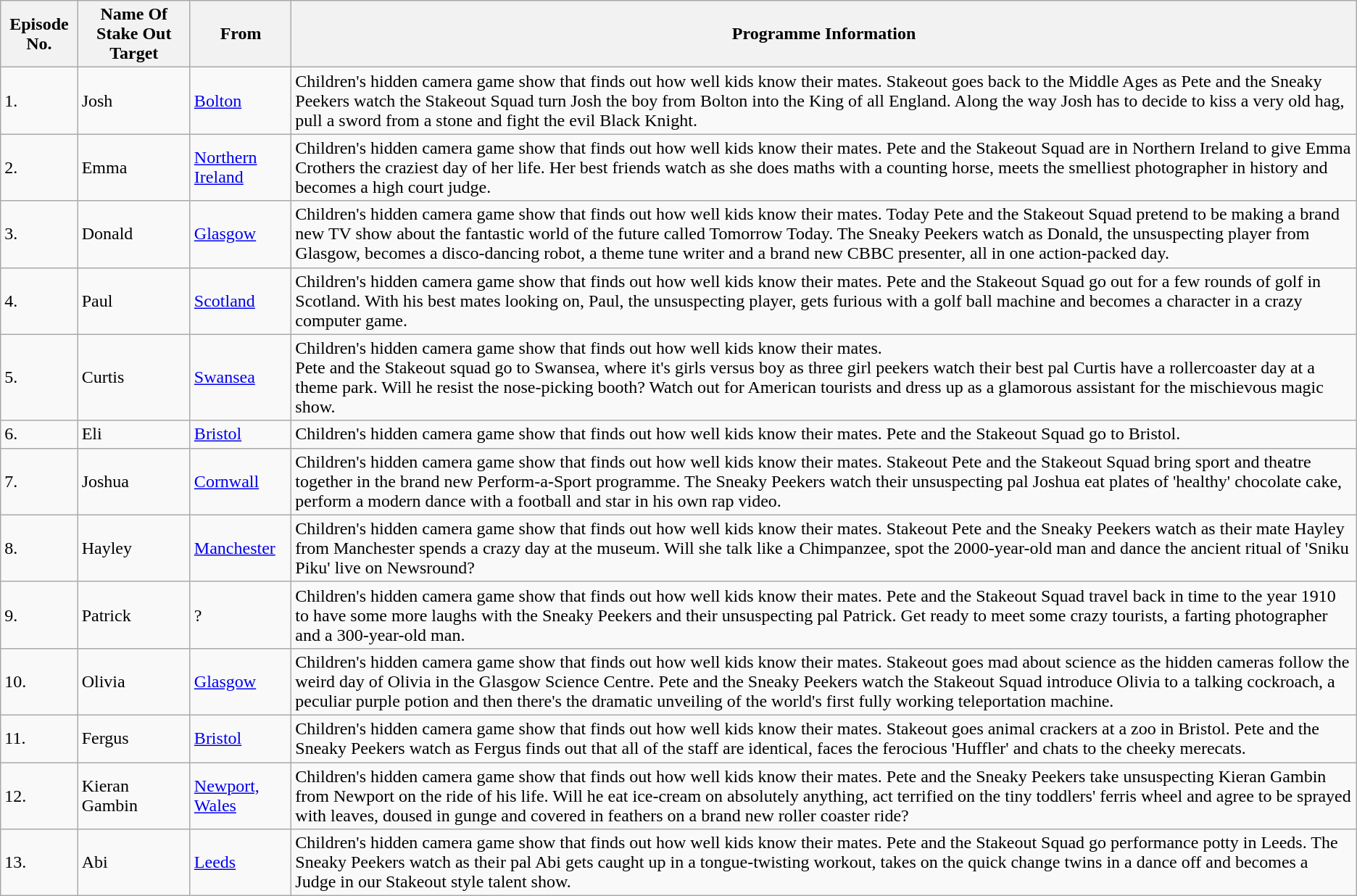<table class="wikitable">
<tr>
<th>Episode No.</th>
<th>Name Of Stake Out Target</th>
<th>From</th>
<th>Programme Information</th>
</tr>
<tr>
<td>1. </td>
<td>Josh</td>
<td><a href='#'>Bolton</a></td>
<td>Children's hidden camera game show that finds out how well kids know their mates. Stakeout goes back to the Middle Ages as Pete and the Sneaky Peekers watch the Stakeout Squad turn Josh the boy from Bolton into the King of all England. Along the way Josh has to decide to kiss a very old hag, pull a sword from a stone and fight the evil Black Knight.</td>
</tr>
<tr>
<td>2. </td>
<td>Emma</td>
<td><a href='#'>Northern Ireland</a></td>
<td>Children's hidden camera game show that finds out how well kids know their mates. Pete and the Stakeout Squad are in Northern Ireland to give Emma Crothers the craziest day of her life. Her best friends watch as she does maths with a counting horse, meets the smelliest photographer in history and becomes a high court judge.</td>
</tr>
<tr>
<td>3. </td>
<td>Donald</td>
<td><a href='#'>Glasgow</a></td>
<td>Children's hidden camera game show that finds out how well kids know their mates. Today Pete and the Stakeout Squad pretend to be making a brand new TV show about the fantastic world of the future called Tomorrow Today. The Sneaky Peekers watch as Donald, the unsuspecting player from Glasgow, becomes a disco-dancing robot, a theme tune writer and a brand new CBBC presenter, all in one action-packed day.</td>
</tr>
<tr>
<td>4. </td>
<td>Paul</td>
<td><a href='#'>Scotland</a></td>
<td>Children's hidden camera game show that finds out how well kids know their mates. Pete and the Stakeout Squad go out for a few rounds of golf in Scotland. With his best mates looking on, Paul, the unsuspecting player, gets furious with a golf ball machine and becomes a character in a crazy computer game.</td>
</tr>
<tr>
<td>5. </td>
<td>Curtis</td>
<td><a href='#'>Swansea</a></td>
<td>Children's hidden camera game show that finds out how well kids know their mates.<br>Pete and the Stakeout squad go to Swansea, where it's girls versus boy as three girl peekers watch their best pal Curtis have a rollercoaster day at a theme park. Will he resist the nose-picking booth? Watch out for American tourists and dress up as a glamorous assistant for the mischievous magic show.</td>
</tr>
<tr>
<td>6. </td>
<td>Eli</td>
<td><a href='#'>Bristol</a></td>
<td>Children's hidden camera game show that finds out how well kids know their mates. Pete and the Stakeout Squad go to Bristol.</td>
</tr>
<tr>
<td>7. </td>
<td>Joshua</td>
<td><a href='#'>Cornwall</a></td>
<td>Children's hidden camera game show that finds out how well kids know their mates. Stakeout Pete and the Stakeout Squad bring sport and theatre together in the brand new Perform-a-Sport programme. The Sneaky Peekers watch their unsuspecting pal Joshua eat plates of 'healthy' chocolate cake, perform a modern dance with a football and star in his own rap video.</td>
</tr>
<tr>
<td>8. </td>
<td>Hayley</td>
<td><a href='#'>Manchester</a></td>
<td>Children's hidden camera game show that finds out how well kids know their mates. Stakeout Pete and the Sneaky Peekers watch as their mate Hayley from Manchester spends a crazy day at the museum. Will she talk like a Chimpanzee, spot the 2000-year-old man and dance the ancient ritual of 'Sniku Piku' live on Newsround?</td>
</tr>
<tr>
<td>9. </td>
<td>Patrick</td>
<td>?</td>
<td>Children's hidden camera game show that finds out how well kids know their mates. Pete and the Stakeout Squad travel back in time to the year 1910 to have some more laughs with the Sneaky Peekers and their unsuspecting pal Patrick. Get ready to meet some crazy tourists, a farting photographer and a 300-year-old man.</td>
</tr>
<tr>
<td>10. </td>
<td>Olivia</td>
<td><a href='#'>Glasgow</a></td>
<td>Children's hidden camera game show that finds out how well kids know their mates. Stakeout goes mad about science as the hidden cameras follow the weird day of Olivia in the Glasgow Science Centre. Pete and the Sneaky Peekers watch the Stakeout Squad introduce Olivia to a talking cockroach, a peculiar purple potion and then there's the dramatic unveiling of the world's first fully working teleportation machine.</td>
</tr>
<tr>
<td>11. </td>
<td>Fergus</td>
<td><a href='#'>Bristol</a></td>
<td>Children's hidden camera game show that finds out how well kids know their mates. Stakeout goes animal crackers at a zoo in Bristol. Pete and the Sneaky Peekers watch as Fergus finds out that all of the staff are identical, faces the ferocious 'Huffler' and chats to the cheeky merecats.</td>
</tr>
<tr>
<td>12. </td>
<td>Kieran Gambin</td>
<td><a href='#'>Newport, Wales</a></td>
<td>Children's hidden camera game show that finds out how well kids know their mates. Pete and the Sneaky Peekers take unsuspecting Kieran Gambin from Newport on the ride of his life. Will he eat ice-cream on absolutely anything, act terrified on the tiny toddlers' ferris wheel and agree to be sprayed with leaves, doused in gunge and covered in feathers on a brand new roller coaster ride?</td>
</tr>
<tr>
<td>13. </td>
<td>Abi</td>
<td><a href='#'>Leeds</a></td>
<td>Children's hidden camera game show that finds out how well kids know their mates. Pete and the Stakeout Squad go performance potty in Leeds. The Sneaky Peekers watch as their pal Abi gets caught up in a tongue-twisting workout, takes on the quick change twins in a dance off and becomes a Judge in our Stakeout style talent show.</td>
</tr>
</table>
